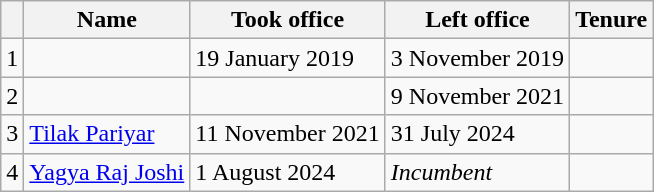<table class="wikitable sortable">
<tr>
<th></th>
<th>Name</th>
<th>Took office</th>
<th>Left office</th>
<th>Tenure</th>
</tr>
<tr>
<td>1</td>
<td></td>
<td>19 January 2019</td>
<td>3 November 2019</td>
<td></td>
</tr>
<tr>
<td>2</td>
<td></td>
<td></td>
<td>9 November 2021</td>
<td></td>
</tr>
<tr>
<td>3</td>
<td><a href='#'>Tilak Pariyar</a></td>
<td>11 November 2021</td>
<td>31 July 2024</td>
<td></td>
</tr>
<tr>
<td>4</td>
<td><a href='#'>Yagya Raj Joshi</a></td>
<td>1 August 2024</td>
<td><em>Incumbent</em></td>
<td></td>
</tr>
</table>
